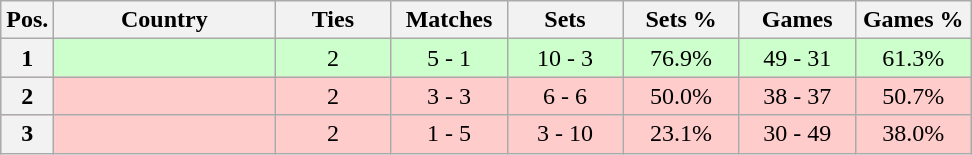<table class="wikitable nowrap" style=text-align:center>
<tr>
<th>Pos.</th>
<th width=140>Country</th>
<th width=70>Ties</th>
<th width=70>Matches</th>
<th width=70>Sets</th>
<th width=70>Sets %</th>
<th width=70>Games</th>
<th width=70>Games %</th>
</tr>
<tr style="background: #CCFFCC;">
<th>1</th>
<td align=left></td>
<td>2</td>
<td>5 - 1</td>
<td>10 - 3</td>
<td>76.9%</td>
<td>49 - 31</td>
<td>61.3%</td>
</tr>
<tr style="background: #FFCCCC;">
<th>2</th>
<td align=left></td>
<td>2</td>
<td>3 -	3</td>
<td>6 - 6</td>
<td>50.0%</td>
<td>38	- 37</td>
<td>50.7%</td>
</tr>
<tr style="background: #FFCCCC;">
<th>3</th>
<td align=left></td>
<td>2</td>
<td>1 -	5</td>
<td>3 - 10</td>
<td>23.1%</td>
<td>30 - 49</td>
<td>38.0%</td>
</tr>
</table>
